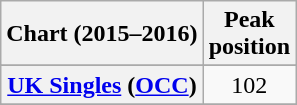<table class="wikitable sortable plainrowheaders" style="text-align:center">
<tr>
<th scope="col">Chart (2015–2016)</th>
<th scope="col">Peak<br>position</th>
</tr>
<tr>
</tr>
<tr>
</tr>
<tr>
</tr>
<tr>
</tr>
<tr>
<th scope="row"><a href='#'>UK Singles</a> (<a href='#'>OCC</a>)</th>
<td>102</td>
</tr>
<tr>
</tr>
</table>
